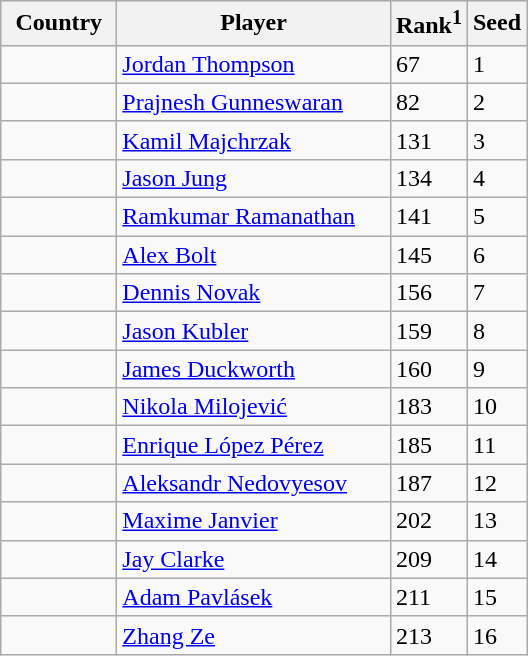<table class="sortable wikitable">
<tr>
<th width="70">Country</th>
<th width="175">Player</th>
<th>Rank<sup>1</sup></th>
<th>Seed</th>
</tr>
<tr>
<td></td>
<td><a href='#'>Jordan Thompson</a></td>
<td>67</td>
<td>1</td>
</tr>
<tr>
<td></td>
<td><a href='#'>Prajnesh Gunneswaran</a></td>
<td>82</td>
<td>2</td>
</tr>
<tr>
<td></td>
<td><a href='#'>Kamil Majchrzak</a></td>
<td>131</td>
<td>3</td>
</tr>
<tr>
<td></td>
<td><a href='#'>Jason Jung</a></td>
<td>134</td>
<td>4</td>
</tr>
<tr>
<td></td>
<td><a href='#'>Ramkumar Ramanathan</a></td>
<td>141</td>
<td>5</td>
</tr>
<tr>
<td></td>
<td><a href='#'>Alex Bolt</a></td>
<td>145</td>
<td>6</td>
</tr>
<tr>
<td></td>
<td><a href='#'>Dennis Novak</a></td>
<td>156</td>
<td>7</td>
</tr>
<tr>
<td></td>
<td><a href='#'>Jason Kubler</a></td>
<td>159</td>
<td>8</td>
</tr>
<tr>
<td></td>
<td><a href='#'>James Duckworth</a></td>
<td>160</td>
<td>9</td>
</tr>
<tr>
<td></td>
<td><a href='#'>Nikola Milojević</a></td>
<td>183</td>
<td>10</td>
</tr>
<tr>
<td></td>
<td><a href='#'>Enrique López Pérez</a></td>
<td>185</td>
<td>11</td>
</tr>
<tr>
<td></td>
<td><a href='#'>Aleksandr Nedovyesov</a></td>
<td>187</td>
<td>12</td>
</tr>
<tr>
<td></td>
<td><a href='#'>Maxime Janvier</a></td>
<td>202</td>
<td>13</td>
</tr>
<tr>
<td></td>
<td><a href='#'>Jay Clarke</a></td>
<td>209</td>
<td>14</td>
</tr>
<tr>
<td></td>
<td><a href='#'>Adam Pavlásek</a></td>
<td>211</td>
<td>15</td>
</tr>
<tr>
<td></td>
<td><a href='#'>Zhang Ze</a></td>
<td>213</td>
<td>16</td>
</tr>
</table>
